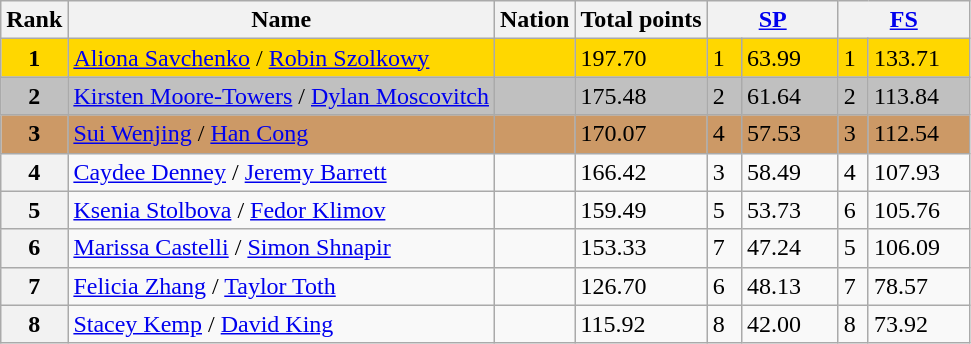<table class="wikitable sortable">
<tr>
<th>Rank</th>
<th>Name</th>
<th>Nation</th>
<th>Total points</th>
<th colspan="2" width="80px"><a href='#'>SP</a></th>
<th colspan="2" width="80px"><a href='#'>FS</a></th>
</tr>
<tr bgcolor="gold">
<td align="center"><strong>1</strong></td>
<td><a href='#'>Aliona Savchenko</a> / <a href='#'>Robin Szolkowy</a></td>
<td></td>
<td>197.70</td>
<td>1</td>
<td>63.99</td>
<td>1</td>
<td>133.71</td>
</tr>
<tr bgcolor="silver">
<td align="center"><strong>2</strong></td>
<td><a href='#'>Kirsten Moore-Towers</a> / <a href='#'>Dylan Moscovitch</a></td>
<td></td>
<td>175.48</td>
<td>2</td>
<td>61.64</td>
<td>2</td>
<td>113.84</td>
</tr>
<tr bgcolor="cc9966">
<td align="center"><strong>3</strong></td>
<td><a href='#'>Sui Wenjing</a> / <a href='#'>Han Cong</a></td>
<td></td>
<td>170.07</td>
<td>4</td>
<td>57.53</td>
<td>3</td>
<td>112.54</td>
</tr>
<tr>
<th>4</th>
<td><a href='#'>Caydee Denney</a> / <a href='#'>Jeremy Barrett</a></td>
<td></td>
<td>166.42</td>
<td>3</td>
<td>58.49</td>
<td>4</td>
<td>107.93</td>
</tr>
<tr>
<th>5</th>
<td><a href='#'>Ksenia Stolbova</a> / <a href='#'>Fedor Klimov</a></td>
<td></td>
<td>159.49</td>
<td>5</td>
<td>53.73</td>
<td>6</td>
<td>105.76</td>
</tr>
<tr>
<th>6</th>
<td><a href='#'>Marissa Castelli</a> / <a href='#'>Simon Shnapir</a></td>
<td></td>
<td>153.33</td>
<td>7</td>
<td>47.24</td>
<td>5</td>
<td>106.09</td>
</tr>
<tr>
<th>7</th>
<td><a href='#'>Felicia Zhang</a> / <a href='#'>Taylor Toth</a></td>
<td></td>
<td>126.70</td>
<td>6</td>
<td>48.13</td>
<td>7</td>
<td>78.57</td>
</tr>
<tr>
<th>8</th>
<td><a href='#'>Stacey Kemp</a> / <a href='#'>David King</a></td>
<td></td>
<td>115.92</td>
<td>8</td>
<td>42.00</td>
<td>8</td>
<td>73.92</td>
</tr>
</table>
